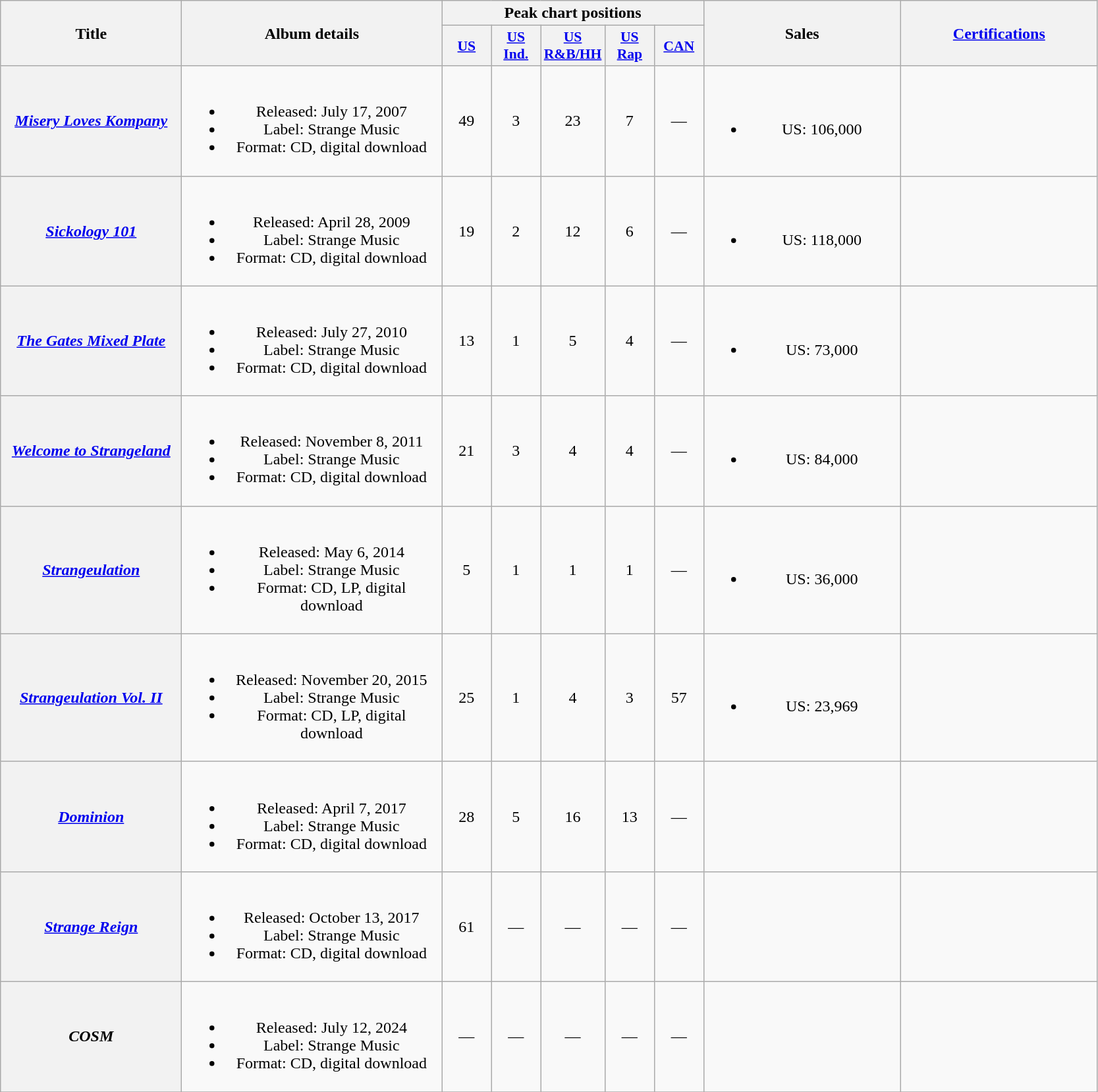<table class="wikitable plainrowheaders" style="text-align:center;">
<tr>
<th scope="col" rowspan="2" style="width:11em;">Title</th>
<th scope="col" rowspan="2" style="width:16em;">Album details</th>
<th scope="col" colspan="5">Peak chart positions</th>
<th scope="col" rowspan="2" style="width:12em;">Sales</th>
<th scope="col" rowspan="2" style="width:12em;"><a href='#'>Certifications</a></th>
</tr>
<tr>
<th style="width:3em;font-size:90%;"><a href='#'>US</a><br></th>
<th style="width:3em;font-size:90%;"><a href='#'>US<br>Ind.</a><br></th>
<th style="width:3em;font-size:90%;"><a href='#'>US<br>R&B/HH</a><br></th>
<th style="width:3em;font-size:90%;"><a href='#'>US<br>Rap</a><br></th>
<th style="width:3em;font-size:90%;"><a href='#'>CAN</a><br></th>
</tr>
<tr>
<th scope="row"><em><a href='#'>Misery Loves Kompany</a></em></th>
<td><br><ul><li>Released: July 17, 2007</li><li>Label: Strange Music</li><li>Format: CD, digital download</li></ul></td>
<td>49</td>
<td>3</td>
<td>23</td>
<td>7</td>
<td>—</td>
<td><br><ul><li>US: 106,000</li></ul></td>
<td></td>
</tr>
<tr>
<th scope="row"><em><a href='#'>Sickology 101</a></em></th>
<td><br><ul><li>Released: April 28, 2009</li><li>Label: Strange Music</li><li>Format: CD, digital download</li></ul></td>
<td>19</td>
<td>2</td>
<td>12</td>
<td>6</td>
<td>—</td>
<td><br><ul><li>US: 118,000</li></ul></td>
<td></td>
</tr>
<tr>
<th scope="row"><em><a href='#'>The Gates Mixed Plate</a></em></th>
<td><br><ul><li>Released: July 27, 2010</li><li>Label: Strange Music</li><li>Format: CD, digital download</li></ul></td>
<td>13</td>
<td>1</td>
<td>5</td>
<td>4</td>
<td>—</td>
<td><br><ul><li>US: 73,000</li></ul></td>
<td></td>
</tr>
<tr>
<th scope="row"><em><a href='#'>Welcome to Strangeland</a></em></th>
<td><br><ul><li>Released: November 8, 2011</li><li>Label: Strange Music</li><li>Format: CD, digital download</li></ul></td>
<td>21</td>
<td>3</td>
<td>4</td>
<td>4</td>
<td>—</td>
<td><br><ul><li>US: 84,000</li></ul></td>
<td></td>
</tr>
<tr>
<th scope="row"><em><a href='#'>Strangeulation</a></em></th>
<td><br><ul><li>Released: May 6, 2014</li><li>Label: Strange Music</li><li>Format: CD, LP, digital download</li></ul></td>
<td>5</td>
<td>1</td>
<td>1</td>
<td>1</td>
<td>—</td>
<td><br><ul><li>US: 36,000</li></ul></td>
<td></td>
</tr>
<tr>
<th scope="row"><em><a href='#'>Strangeulation Vol. II</a></em></th>
<td><br><ul><li>Released: November 20, 2015</li><li>Label: Strange Music</li><li>Format: CD, LP, digital download</li></ul></td>
<td>25</td>
<td>1</td>
<td>4</td>
<td>3</td>
<td>57</td>
<td><br><ul><li>US: 23,969</li></ul></td>
<td></td>
</tr>
<tr>
<th scope="row"><em><a href='#'>Dominion</a></em></th>
<td><br><ul><li>Released: April 7, 2017</li><li>Label: Strange Music</li><li>Format: CD, digital download</li></ul></td>
<td>28</td>
<td>5</td>
<td>16</td>
<td>13</td>
<td>—</td>
<td></td>
<td></td>
</tr>
<tr>
<th scope="row"><em><a href='#'>Strange Reign</a></em></th>
<td><br><ul><li>Released: October 13, 2017</li><li>Label: Strange Music</li><li>Format: CD, digital download</li></ul></td>
<td>61</td>
<td>—</td>
<td>—</td>
<td>—</td>
<td>—</td>
<td></td>
<td></td>
</tr>
<tr>
<th scope="row"><em>COSM</em></th>
<td><br><ul><li>Released: July 12, 2024</li><li>Label: Strange Music</li><li>Format: CD, digital download</li></ul></td>
<td>—</td>
<td>—</td>
<td>—</td>
<td>—</td>
<td>—</td>
<td></td>
<td></td>
</tr>
<tr>
</tr>
</table>
